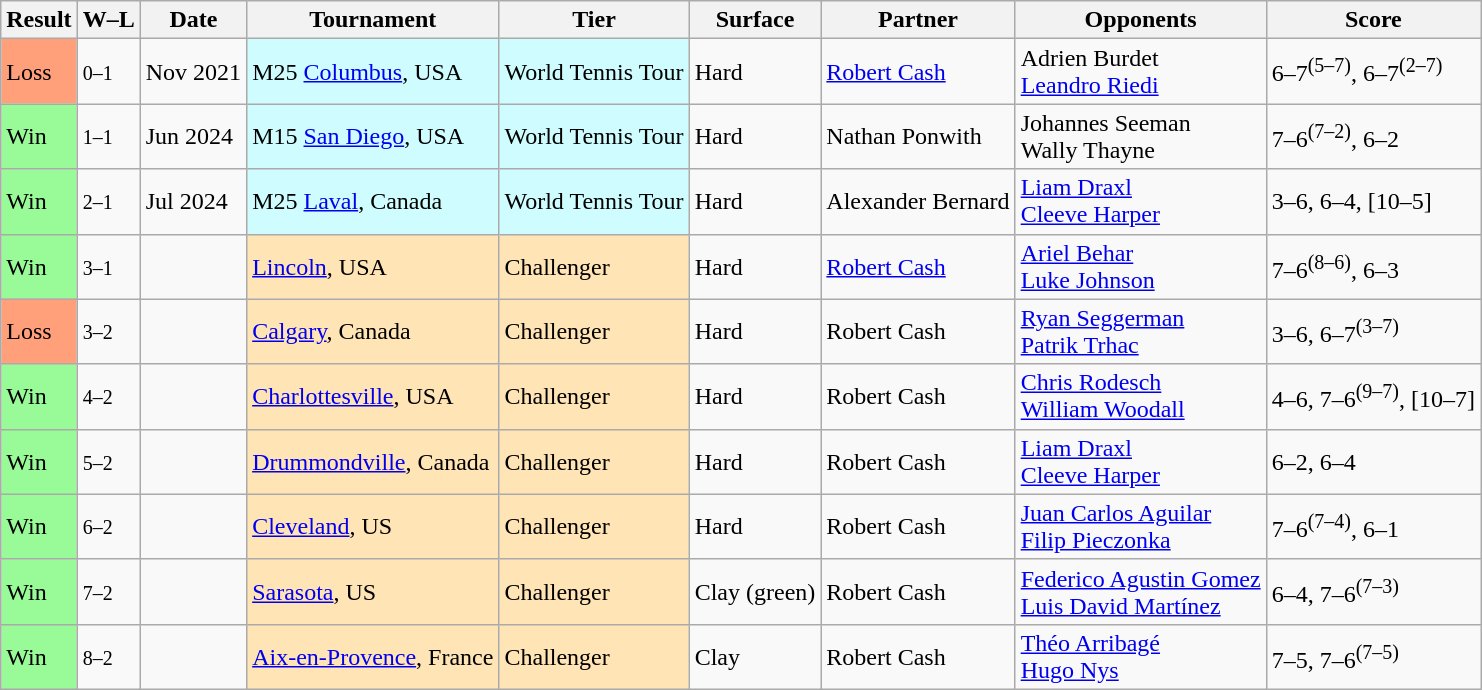<table class="sortable wikitable nowrap">
<tr>
<th>Result</th>
<th class="unsortable">W–L</th>
<th>Date</th>
<th>Tournament</th>
<th>Tier</th>
<th>Surface</th>
<th>Partner</th>
<th>Opponents</th>
<th class="unsortable">Score</th>
</tr>
<tr>
<td bgcolor=FFA07A>Loss</td>
<td><small>0–1</small></td>
<td>Nov 2021</td>
<td style="background:#cffcff;">M25 <a href='#'>Columbus</a>, USA</td>
<td style="background:#cffcff;">World Tennis Tour</td>
<td>Hard</td>
<td> <a href='#'>Robert Cash</a></td>
<td> Adrien Burdet<br> <a href='#'>Leandro Riedi</a></td>
<td>6–7<sup>(5–7)</sup>, 6–7<sup>(2–7)</sup></td>
</tr>
<tr>
<td bgcolor="98FB98">Win</td>
<td><small>1–1</small></td>
<td>Jun 2024</td>
<td style="background:#cffcff;">M15 <a href='#'>San Diego</a>, USA</td>
<td style="background:#cffcff;">World Tennis Tour</td>
<td>Hard</td>
<td> Nathan Ponwith</td>
<td> Johannes Seeman<br> Wally Thayne</td>
<td>7–6<sup>(7–2)</sup>, 6–2</td>
</tr>
<tr>
<td bgcolor="98FB98">Win</td>
<td><small>2–1</small></td>
<td>Jul 2024</td>
<td style="background:#cffcff;">M25 <a href='#'>Laval</a>, Canada</td>
<td style="background:#cffcff;">World Tennis Tour</td>
<td>Hard</td>
<td> Alexander Bernard</td>
<td> <a href='#'>Liam Draxl</a><br> <a href='#'>Cleeve Harper</a></td>
<td>3–6, 6–4, [10–5]</td>
</tr>
<tr>
<td style="background:#98FB98">Win</td>
<td><small>3–1</small></td>
<td><a href='#'></a></td>
<td style="background:moccasin;"><a href='#'>Lincoln</a>, USA</td>
<td style="background:moccasin;">Challenger</td>
<td>Hard</td>
<td> <a href='#'>Robert Cash</a></td>
<td> <a href='#'>Ariel Behar</a><br> <a href='#'>Luke Johnson</a></td>
<td>7–6<sup>(8–6)</sup>, 6–3</td>
</tr>
<tr>
<td bgcolor=FFA07A>Loss</td>
<td><small>3–2</small></td>
<td><a href='#'></a></td>
<td style="background:moccasin;"><a href='#'>Calgary</a>, Canada</td>
<td style="background:moccasin;">Challenger</td>
<td>Hard</td>
<td> Robert Cash</td>
<td> <a href='#'>Ryan Seggerman</a><br> <a href='#'>Patrik Trhac</a></td>
<td>3–6, 6–7<sup>(3–7)</sup></td>
</tr>
<tr>
<td style="background:#98FB98">Win</td>
<td><small>4–2</small></td>
<td><a href='#'></a></td>
<td style="background:moccasin;"><a href='#'>Charlottesville</a>, USA</td>
<td style="background:moccasin;">Challenger</td>
<td>Hard</td>
<td> Robert Cash</td>
<td> <a href='#'>Chris Rodesch</a><br> <a href='#'>William Woodall</a></td>
<td>4–6, 7–6<sup>(9–7)</sup>, [10–7]</td>
</tr>
<tr>
<td style="background:#98FB98">Win</td>
<td><small>5–2</small></td>
<td><a href='#'></a></td>
<td style="background:moccasin;"><a href='#'>Drummondville</a>, Canada</td>
<td style="background:moccasin;">Challenger</td>
<td>Hard</td>
<td> Robert Cash</td>
<td> <a href='#'>Liam Draxl</a><br> <a href='#'>Cleeve Harper</a></td>
<td>6–2, 6–4</td>
</tr>
<tr>
<td bgcolor=98fb98>Win</td>
<td><small>6–2</small></td>
<td><a href='#'></a></td>
<td style="background:moccasin;"><a href='#'>Cleveland</a>, US</td>
<td style="background:moccasin;">Challenger</td>
<td>Hard</td>
<td> Robert Cash</td>
<td> <a href='#'>Juan Carlos Aguilar</a><br> <a href='#'>Filip Pieczonka</a></td>
<td>7–6<sup>(7–4)</sup>, 6–1</td>
</tr>
<tr>
<td bgcolor=98fb98>Win</td>
<td><small>7–2</small></td>
<td><a href='#'></a></td>
<td style="background:moccasin;"><a href='#'>Sarasota</a>, US</td>
<td style="background:moccasin;">Challenger</td>
<td>Clay (green)</td>
<td> Robert Cash</td>
<td> <a href='#'>Federico Agustin Gomez</a> <br>  <a href='#'>Luis David Martínez</a></td>
<td>6–4, 7–6<sup>(7–3)</sup></td>
</tr>
<tr>
<td bgcolor=98fb98>Win</td>
<td><small>8–2</small></td>
<td><a href='#'></a></td>
<td style="background:moccasin;"><a href='#'>Aix-en-Provence</a>, France</td>
<td style="background:moccasin;">Challenger</td>
<td>Clay</td>
<td> Robert Cash</td>
<td> <a href='#'>Théo Arribagé</a><br> <a href='#'>Hugo Nys</a></td>
<td>7–5, 7–6<sup>(7–5)</sup></td>
</tr>
</table>
